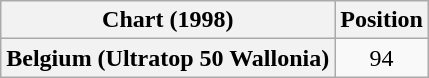<table class="wikitable plainrowheaders" style="text-align:center">
<tr>
<th scope="col">Chart (1998)</th>
<th scope="col">Position</th>
</tr>
<tr>
<th scope="row">Belgium (Ultratop 50 Wallonia)</th>
<td>94</td>
</tr>
</table>
